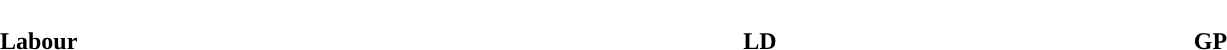<table style="width:100%; text-align:center;">
<tr style="color:white;">
<td style="background:"><strong>94</strong></td>
<td style="background:"><strong>1</strong></td>
<td style="background:"><strong>1</strong></td>
</tr>
<tr>
<td><span><strong>Labour</strong></span></td>
<td><span><strong>LD</strong></span></td>
<td><span><strong>GP</strong></span></td>
</tr>
</table>
